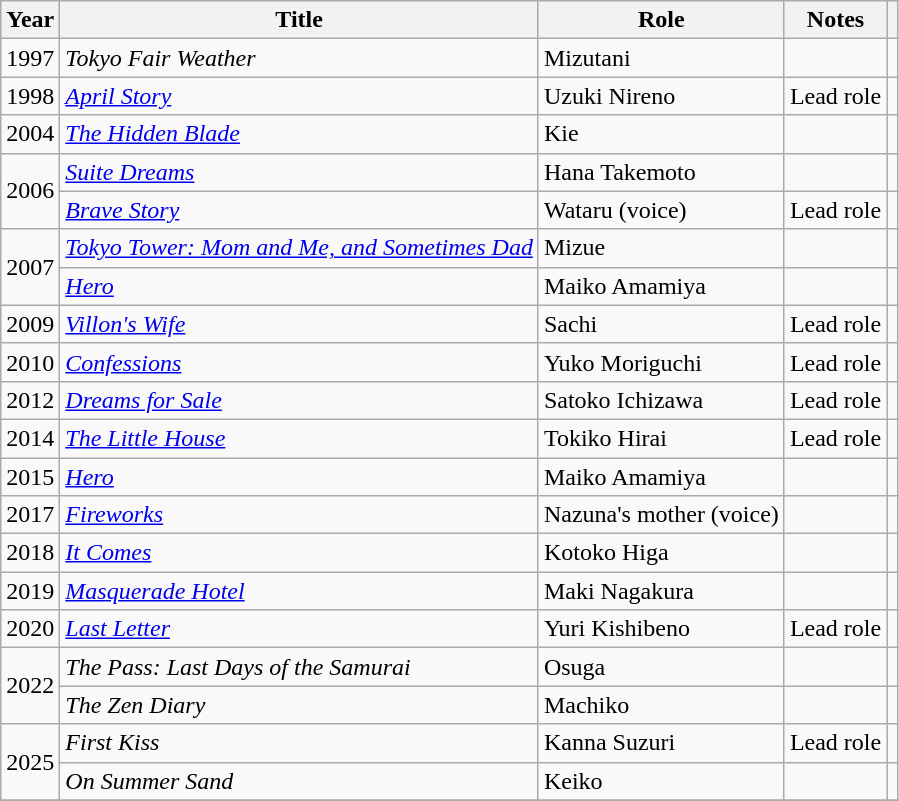<table class="wikitable sortable">
<tr>
<th>Year</th>
<th>Title</th>
<th>Role</th>
<th class="unsortable">Notes</th>
<th class="unsortable"></th>
</tr>
<tr>
<td>1997</td>
<td><em>Tokyo Fair Weather</em></td>
<td>Mizutani</td>
<td></td>
<td></td>
</tr>
<tr>
<td>1998</td>
<td><em><a href='#'>April Story</a></em></td>
<td>Uzuki Nireno</td>
<td>Lead role</td>
<td></td>
</tr>
<tr>
<td>2004</td>
<td><em><a href='#'>The Hidden Blade</a></em></td>
<td>Kie</td>
<td></td>
<td></td>
</tr>
<tr>
<td rowspan=2>2006</td>
<td><em><a href='#'>Suite Dreams</a></em></td>
<td>Hana Takemoto</td>
<td></td>
<td></td>
</tr>
<tr>
<td><em><a href='#'>Brave Story</a></em></td>
<td>Wataru (voice)</td>
<td>Lead role</td>
<td></td>
</tr>
<tr>
<td rowspan=2>2007</td>
<td><em><a href='#'>Tokyo Tower: Mom and Me, and Sometimes Dad</a></em></td>
<td>Mizue</td>
<td></td>
<td></td>
</tr>
<tr>
<td><em><a href='#'>Hero</a></em></td>
<td>Maiko Amamiya</td>
<td></td>
<td></td>
</tr>
<tr>
<td>2009</td>
<td><em><a href='#'>Villon's Wife</a></em></td>
<td>Sachi</td>
<td>Lead role</td>
<td></td>
</tr>
<tr>
<td>2010</td>
<td><em><a href='#'>Confessions</a></em></td>
<td>Yuko Moriguchi</td>
<td>Lead role</td>
<td></td>
</tr>
<tr>
<td>2012</td>
<td><em><a href='#'>Dreams for Sale</a></em></td>
<td>Satoko Ichizawa</td>
<td>Lead role</td>
<td></td>
</tr>
<tr>
<td>2014</td>
<td><em><a href='#'>The Little House</a></em></td>
<td>Tokiko Hirai</td>
<td>Lead role</td>
<td></td>
</tr>
<tr>
<td>2015</td>
<td><em><a href='#'>Hero</a></em></td>
<td>Maiko Amamiya</td>
<td></td>
<td></td>
</tr>
<tr>
<td>2017</td>
<td><em><a href='#'>Fireworks</a></em></td>
<td>Nazuna's mother (voice)</td>
<td></td>
<td></td>
</tr>
<tr>
<td>2018</td>
<td><em><a href='#'>It Comes</a></em></td>
<td>Kotoko Higa</td>
<td></td>
<td></td>
</tr>
<tr>
<td>2019</td>
<td><em><a href='#'>Masquerade Hotel</a></em></td>
<td>Maki Nagakura</td>
<td></td>
<td></td>
</tr>
<tr>
<td>2020</td>
<td><em><a href='#'>Last Letter</a></em></td>
<td>Yuri Kishibeno</td>
<td>Lead role</td>
<td></td>
</tr>
<tr>
<td rowspan=2>2022</td>
<td><em>The Pass: Last Days of the Samurai</em></td>
<td>Osuga</td>
<td></td>
<td></td>
</tr>
<tr>
<td><em>The Zen Diary</em></td>
<td>Machiko</td>
<td></td>
<td></td>
</tr>
<tr>
<td rowspan=2>2025</td>
<td><em>First Kiss</em></td>
<td>Kanna Suzuri</td>
<td>Lead role</td>
<td></td>
</tr>
<tr>
<td><em>On Summer Sand</em></td>
<td>Keiko</td>
<td></td>
<td></td>
</tr>
<tr>
</tr>
</table>
